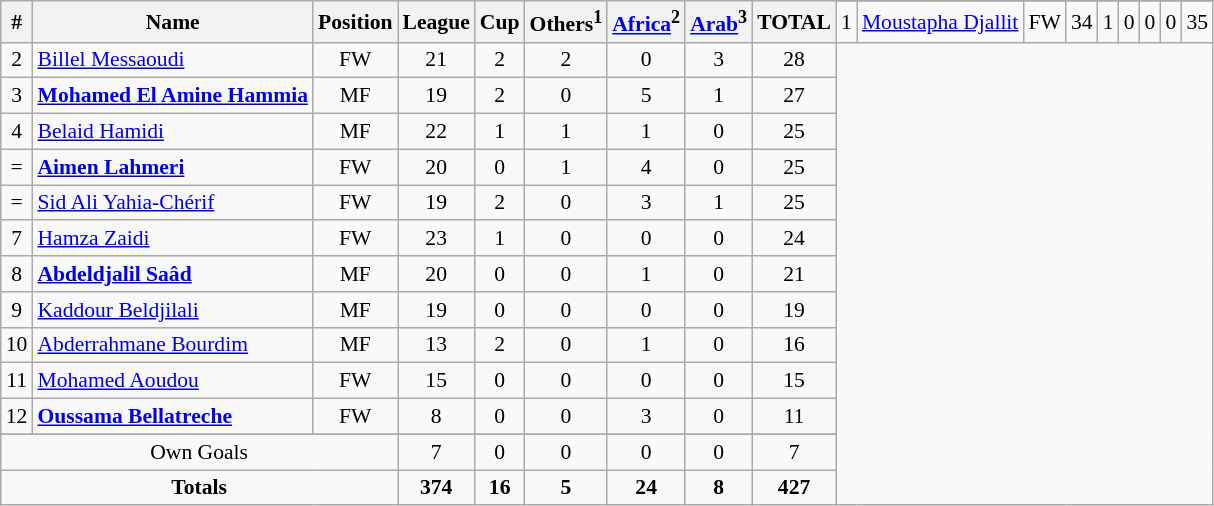<table class="wikitable plainrowheaders sortable" style="text-align:center;font-size:90%">
<tr>
<th rowspan=2>#</th>
<th rowspan=2>Name</th>
<th rowspan=2>Position</th>
<th rowspan=2>League</th>
<th rowspan=2>Cup</th>
<th rowspan=2>Others<sup>1</sup><br></th>
<th rowspan=2><a href='#'>Africa</a><sup>2</sup><br></th>
<th rowspan=2><a href='#'>Arab</a><sup>3</sup><br></th>
<th rowspan=2>TOTAL</th>
</tr>
<tr>
<td>1</td>
<td align="left"> <a href='#'>Moustapha Djallit</a></td>
<td>FW</td>
<td>34</td>
<td>1</td>
<td>0</td>
<td>0</td>
<td>0</td>
<td>35</td>
</tr>
<tr>
<td>2</td>
<td align="left"> <a href='#'>Billel Messaoudi</a></td>
<td>FW</td>
<td>21</td>
<td>2</td>
<td>2</td>
<td>0</td>
<td>3</td>
<td>28</td>
</tr>
<tr>
<td>3</td>
<td align="left"> <strong><a href='#'>Mohamed El Amine Hammia</a></strong></td>
<td>MF</td>
<td>19</td>
<td>2</td>
<td>0</td>
<td>5</td>
<td>1</td>
<td>27</td>
</tr>
<tr>
<td>4</td>
<td align="left"> <a href='#'>Belaid Hamidi</a></td>
<td>MF</td>
<td>22</td>
<td>1</td>
<td>1</td>
<td>1</td>
<td>0</td>
<td>25</td>
</tr>
<tr>
<td>=</td>
<td align="left"> <strong><a href='#'>Aimen Lahmeri</a></strong></td>
<td>FW</td>
<td>20</td>
<td>0</td>
<td>1</td>
<td>4</td>
<td>0</td>
<td>25</td>
</tr>
<tr>
<td>=</td>
<td align="left"> <a href='#'>Sid Ali Yahia-Chérif</a></td>
<td>FW</td>
<td>19</td>
<td>2</td>
<td>0</td>
<td>3</td>
<td>1</td>
<td>25</td>
</tr>
<tr>
<td>7</td>
<td align="left"> <a href='#'>Hamza Zaidi</a></td>
<td>FW</td>
<td>23</td>
<td>1</td>
<td>0</td>
<td>0</td>
<td>0</td>
<td>24</td>
</tr>
<tr>
<td>8</td>
<td align="left"> <strong><a href='#'>Abdeldjalil Saâd</a></strong></td>
<td>MF</td>
<td>20</td>
<td>0</td>
<td>0</td>
<td>1</td>
<td>0</td>
<td>21</td>
</tr>
<tr>
<td>9</td>
<td align="left"> <a href='#'>Kaddour Beldjilali</a></td>
<td>MF</td>
<td>19</td>
<td>0</td>
<td>0</td>
<td>0</td>
<td>0</td>
<td>19</td>
</tr>
<tr>
<td>10</td>
<td align="left"> <a href='#'>Abderrahmane Bourdim</a></td>
<td>MF</td>
<td>13</td>
<td>2</td>
<td>0</td>
<td>1</td>
<td>0</td>
<td>16</td>
</tr>
<tr>
<td>11</td>
<td align="left"> <a href='#'>Mohamed Aoudou</a></td>
<td>FW</td>
<td>15</td>
<td>0</td>
<td>0</td>
<td>0</td>
<td>0</td>
<td>15</td>
</tr>
<tr>
<td>12</td>
<td align="left"> <strong><a href='#'>Oussama Bellatreche</a></strong></td>
<td>FW</td>
<td>8</td>
<td>0</td>
<td>0</td>
<td>3</td>
<td>0</td>
<td>11</td>
</tr>
<tr>
</tr>
<tr class="sortbottom">
<td colspan="3">Own Goals</td>
<td>7</td>
<td>0</td>
<td>0</td>
<td>0</td>
<td>0</td>
<td>7</td>
</tr>
<tr class="sortbottom">
<td colspan="3"><strong>Totals</strong></td>
<td><strong>374</strong></td>
<td><strong>16</strong></td>
<td><strong>5</strong></td>
<td><strong>24</strong></td>
<td><strong>8</strong></td>
<td><strong>427</strong></td>
</tr>
</table>
